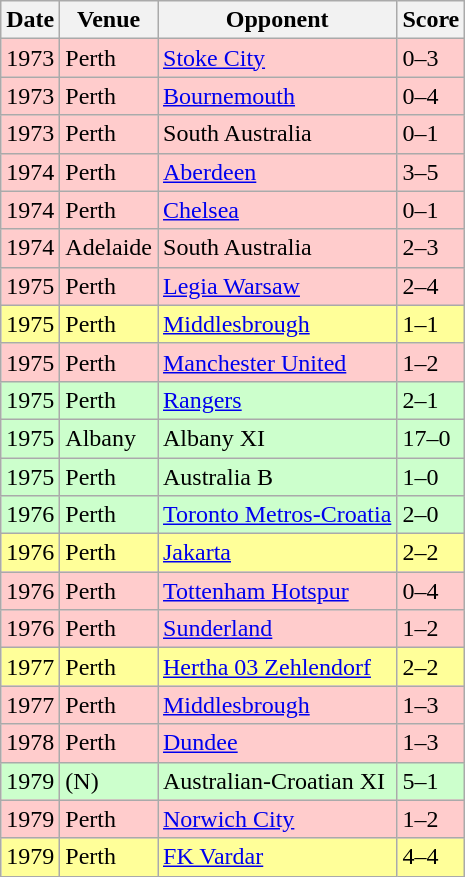<table class="wikitable" style="text-align:left">
<tr>
<th>Date</th>
<th>Venue</th>
<th>Opponent</th>
<th>Score</th>
</tr>
<tr bgcolor=ffcccc>
<td>1973</td>
<td>Perth</td>
<td> <a href='#'>Stoke City</a></td>
<td>0–3</td>
</tr>
<tr bgcolor=ffcccc>
<td>1973</td>
<td>Perth</td>
<td> <a href='#'>Bournemouth</a></td>
<td>0–4</td>
</tr>
<tr bgcolor=ffcccc>
<td>1973</td>
<td>Perth</td>
<td> South Australia</td>
<td>0–1</td>
</tr>
<tr bgcolor=ffcccc>
<td>1974</td>
<td>Perth</td>
<td> <a href='#'>Aberdeen</a></td>
<td>3–5</td>
</tr>
<tr bgcolor=ffcccc>
<td>1974</td>
<td>Perth</td>
<td> <a href='#'>Chelsea</a></td>
<td>0–1</td>
</tr>
<tr bgcolor=ffcccc>
<td>1974</td>
<td>Adelaide</td>
<td> South Australia</td>
<td>2–3</td>
</tr>
<tr bgcolor=ffcccc>
<td>1975</td>
<td>Perth</td>
<td> <a href='#'>Legia Warsaw</a></td>
<td>2–4</td>
</tr>
<tr bgcolor=ffff99>
<td>1975</td>
<td>Perth</td>
<td> <a href='#'>Middlesbrough</a></td>
<td>1–1</td>
</tr>
<tr bgcolor=ffcccc>
<td>1975</td>
<td>Perth</td>
<td> <a href='#'>Manchester United</a></td>
<td>1–2</td>
</tr>
<tr bgcolor=ccffcc>
<td>1975</td>
<td>Perth</td>
<td> <a href='#'>Rangers</a></td>
<td>2–1</td>
</tr>
<tr bgcolor=ccffcc>
<td>1975</td>
<td>Albany</td>
<td>Albany XI</td>
<td>17–0</td>
</tr>
<tr bgcolor=ccffcc>
<td>1975</td>
<td>Perth</td>
<td> Australia B</td>
<td>1–0</td>
</tr>
<tr bgcolor=ccffcc>
<td>1976</td>
<td>Perth</td>
<td> <a href='#'>Toronto Metros-Croatia</a></td>
<td>2–0</td>
</tr>
<tr bgcolor=ffff99>
<td>1976</td>
<td>Perth</td>
<td> <a href='#'>Jakarta</a></td>
<td>2–2</td>
</tr>
<tr bgcolor=ffcccc>
<td>1976</td>
<td>Perth</td>
<td> <a href='#'>Tottenham Hotspur</a></td>
<td>0–4</td>
</tr>
<tr bgcolor=ffcccc>
<td>1976</td>
<td>Perth</td>
<td> <a href='#'>Sunderland</a></td>
<td>1–2</td>
</tr>
<tr bgcolor=ffff99>
<td>1977</td>
<td>Perth</td>
<td> <a href='#'>Hertha 03 Zehlendorf</a></td>
<td>2–2</td>
</tr>
<tr bgcolor=ffcccc>
<td>1977</td>
<td>Perth</td>
<td> <a href='#'>Middlesbrough</a></td>
<td>1–3</td>
</tr>
<tr bgcolor=ffcccc>
<td>1978</td>
<td>Perth</td>
<td> <a href='#'>Dundee</a></td>
<td>1–3</td>
</tr>
<tr bgcolor=ccffcc>
<td>1979</td>
<td>(N)</td>
<td>Australian-Croatian XI</td>
<td>5–1</td>
</tr>
<tr bgcolor=ffcccc>
<td>1979</td>
<td>Perth</td>
<td> <a href='#'>Norwich City</a></td>
<td>1–2</td>
</tr>
<tr bgcolor=ffff99>
<td>1979</td>
<td>Perth</td>
<td> <a href='#'>FK Vardar</a></td>
<td>4–4</td>
</tr>
</table>
